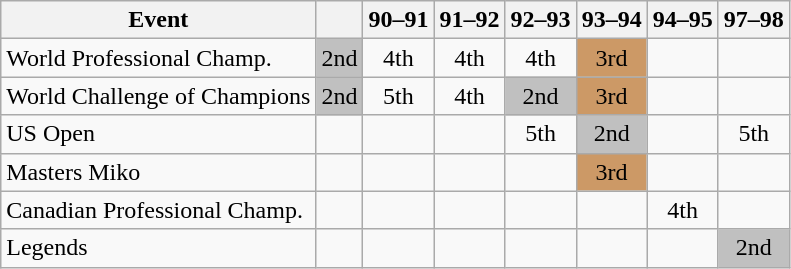<table class="wikitable" style="text-align:center">
<tr>
<th>Event</th>
<th></th>
<th>90–91</th>
<th>91–92</th>
<th>92–93</th>
<th>93–94</th>
<th>94–95</th>
<th>97–98</th>
</tr>
<tr>
<td align=left>World Professional Champ.</td>
<td bgcolor=silver>2nd</td>
<td>4th</td>
<td>4th</td>
<td>4th</td>
<td bgcolor=cc9966>3rd</td>
<td></td>
<td></td>
</tr>
<tr>
<td align=left>World Challenge of Champions</td>
<td bgcolor=silver>2nd</td>
<td>5th</td>
<td>4th</td>
<td bgcolor=silver>2nd</td>
<td bgcolor=cc9966>3rd</td>
<td></td>
<td></td>
</tr>
<tr>
<td align=left>US Open</td>
<td></td>
<td></td>
<td></td>
<td>5th</td>
<td bgcolor=silver>2nd</td>
<td></td>
<td>5th</td>
</tr>
<tr>
<td align=left>Masters Miko</td>
<td></td>
<td></td>
<td></td>
<td></td>
<td bgcolor=cc9966>3rd</td>
<td></td>
<td></td>
</tr>
<tr>
<td align=left>Canadian Professional Champ.</td>
<td></td>
<td></td>
<td></td>
<td></td>
<td></td>
<td>4th</td>
<td></td>
</tr>
<tr>
<td align=left>Legends</td>
<td></td>
<td></td>
<td></td>
<td></td>
<td></td>
<td></td>
<td bgcolor=silver>2nd</td>
</tr>
</table>
